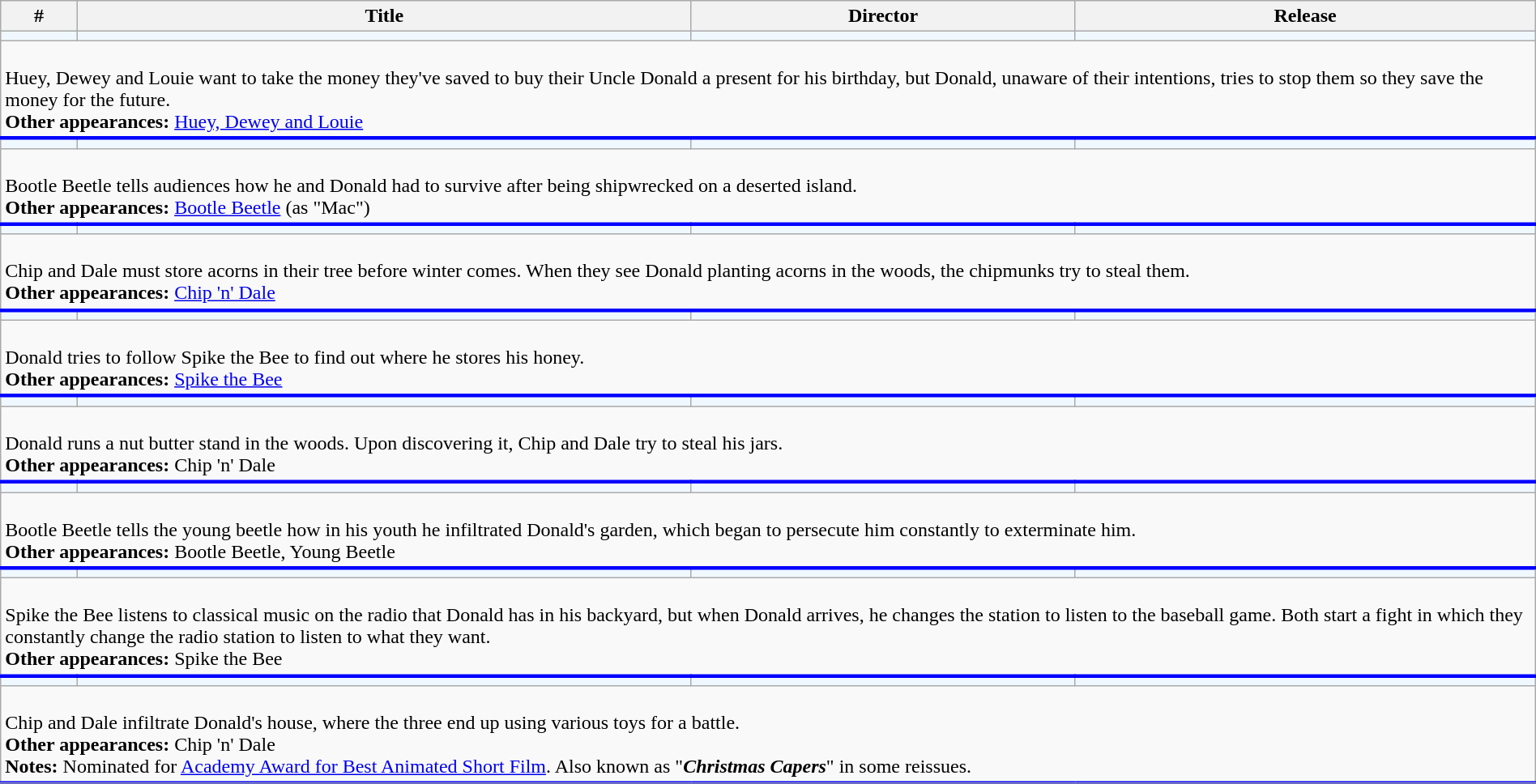<table class="wikitable sortable" width="100%">
<tr>
<th width="5%">#</th>
<th width="40%">Title</th>
<th width="25%" class="unsortable">Director</th>
<th width="30%">Release</th>
</tr>
<tr>
<td style="background-color: #F0F8FF"></td>
<td style="background-color: #F0F8FF"></td>
<td style="background-color: #F0F8FF"></td>
<td style="background-color: #F0F8FF"></td>
</tr>
<tr class="expand-child" style="border-bottom: 3px solid #0000FF;">
<td colspan="4"><br>Huey, Dewey and Louie want to take the money they've saved to buy their Uncle Donald a present for his birthday, but Donald, unaware of their intentions, tries to stop them so they save the money for the future.<br><strong>Other appearances:</strong> <a href='#'>Huey, Dewey and Louie</a></td>
</tr>
<tr>
<td style="background-color: #F0F8FF"></td>
<td style="background-color: #F0F8FF"></td>
<td style="background-color: #F0F8FF"></td>
<td style="background-color: #F0F8FF"></td>
</tr>
<tr class="expand-child" style="border-bottom: 3px solid #0000FF;">
<td colspan="4"><br>Bootle Beetle tells audiences how he and Donald had to survive after being shipwrecked on a deserted island.<br><strong>Other appearances:</strong> <a href='#'>Bootle Beetle</a> (as "Mac")</td>
</tr>
<tr>
<td style="background-color: #F0F8FF"></td>
<td style="background-color: #F0F8FF"></td>
<td style="background-color: #F0F8FF"></td>
<td style="background-color: #F0F8FF"></td>
</tr>
<tr class="expand-child" style="border-bottom: 3px solid #0000FF;">
<td colspan="4"><br>Chip and Dale must store acorns in their tree before winter comes. When they see Donald planting acorns in the woods, the chipmunks try to steal them.<br><strong>Other appearances:</strong> <a href='#'>Chip 'n' Dale</a></td>
</tr>
<tr>
<td style="background-color: #F0F8FF"></td>
<td style="background-color: #F0F8FF"></td>
<td style="background-color: #F0F8FF"></td>
<td style="background-color: #F0F8FF"></td>
</tr>
<tr class="expand-child" style="border-bottom: 3px solid #0000FF;">
<td colspan="4"><br>Donald tries to follow Spike the Bee to find out where he stores his honey.<br><strong>Other appearances:</strong> <a href='#'>Spike the Bee</a></td>
</tr>
<tr>
<td style="background-color: #F0F8FF"></td>
<td style="background-color: #F0F8FF"></td>
<td style="background-color: #F0F8FF"></td>
<td style="background-color: #F0F8FF"></td>
</tr>
<tr class="expand-child" style="border-bottom: 3px solid #0000FF;">
<td colspan="4"><br>Donald runs a nut butter stand in the woods. Upon discovering it, Chip and Dale try to steal his jars.<br><strong>Other appearances:</strong> Chip 'n' Dale</td>
</tr>
<tr>
<td style="background-color: #F0F8FF"></td>
<td style="background-color: #F0F8FF"></td>
<td style="background-color: #F0F8FF"></td>
<td style="background-color: #F0F8FF"></td>
</tr>
<tr class="expand-child" style="border-bottom: 3px solid #0000FF;">
<td colspan="4"><br>Bootle Beetle tells the young beetle how in his youth he infiltrated Donald's garden, which began to persecute him constantly to exterminate him.<br><strong>Other appearances:</strong> Bootle Beetle, Young Beetle</td>
</tr>
<tr>
<td style="background-color: #F0F8FF"></td>
<td style="background-color: #F0F8FF"></td>
<td style="background-color: #F0F8FF"></td>
<td style="background-color: #F0F8FF"></td>
</tr>
<tr class="expand-child" style="border-bottom: 3px solid #0000FF;">
<td colspan="4"><br>Spike the Bee listens to classical music on the radio that Donald has in his backyard, but when Donald arrives, he changes the station to listen to the baseball game. Both start a fight in which they constantly change the radio station to listen to what they want.<br><strong>Other appearances:</strong> Spike the Bee</td>
</tr>
<tr>
<td style="background-color: #F0F8FF"></td>
<td style="background-color: #F0F8FF"></td>
<td style="background-color: #F0F8FF"></td>
<td style="background-color: #F0F8FF"></td>
</tr>
<tr class="expand-child" style="border-bottom: 3px solid #0000FF;">
<td colspan="4"><br>Chip and Dale infiltrate Donald's house, where the three end up using various toys for a battle.<br><strong>Other appearances:</strong> Chip 'n' Dale<br><strong>Notes:</strong> Nominated for <a href='#'>Academy Award for Best Animated Short Film</a>. Also known as "<strong><em>Christmas Capers</em></strong>" in some reissues.</td>
</tr>
<tr>
</tr>
</table>
